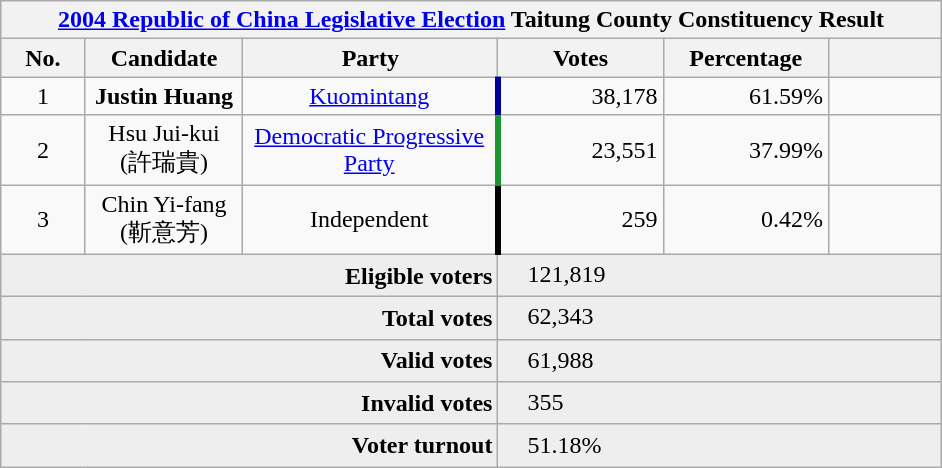<table class="wikitable" style="margin:auto; text-align:center">
<tr>
<th colspan="7" width=620px><a href='#'>2004 Republic of China Legislative Election</a> Taitung County Constituency Result</th>
</tr>
<tr>
<th width=35>No.</th>
<th width=55>Candidate</th>
<th width=120>Party</th>
<th width=75>Votes</th>
<th width=75>Percentage</th>
<th width=49></th>
</tr>
<tr>
<td>1</td>
<td><strong>Justin Huang</strong></td>
<td><a href='#'>Kuomintang</a></td>
<td style="border-left:4px solid #000099;" align="right">38,178</td>
<td align="right">61.59%</td>
<td align="center"></td>
</tr>
<tr>
<td>2</td>
<td>Hsu Jui-kui (許瑞貴)</td>
<td><a href='#'>Democratic Progressive Party</a></td>
<td style="border-left:4px solid #1B9431;" align="right">23,551</td>
<td align="right">37.99%</td>
<td align="center"></td>
</tr>
<tr>
<td>3</td>
<td>Chin Yi-fang (靳意芳)</td>
<td>Independent</td>
<td style="border-left:4px solid #000000;" align="right">259</td>
<td align="right">0.42%</td>
<td align="center"></td>
</tr>
<tr bgcolor=EEEEEE>
<td colspan="3" align="right"><strong>Eligible voters</strong></td>
<td colspan="3" align="left">　121,819</td>
</tr>
<tr bgcolor=EEEEEE>
<td colspan="3" align="right"><strong>Total votes</strong></td>
<td colspan="3" align="left">　62,343</td>
</tr>
<tr bgcolor=EEEEEE>
<td colspan="3" align="right"><strong>Valid votes</strong></td>
<td colspan="3" align="left">　61,988</td>
</tr>
<tr bgcolor=EEEEEE>
<td colspan="3" align="right"><strong>Invalid votes</strong></td>
<td colspan="3" align="left">　355</td>
</tr>
<tr bgcolor=EEEEEE>
<td colspan="3" align="right"><strong>Voter turnout</strong></td>
<td colspan="3" align="left">　51.18%</td>
</tr>
</table>
